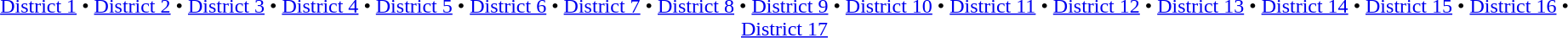<table class="toc" id="toc" summary="Contents">
<tr>
<td align="center"><a href='#'>District 1</a> • <a href='#'>District 2</a> • <a href='#'>District 3</a> • <a href='#'>District 4</a> • <a href='#'>District 5</a> • <a href='#'>District 6</a> • <a href='#'>District 7</a> • <a href='#'>District 8</a> • <a href='#'>District 9</a> • <a href='#'>District 10</a> • <a href='#'>District 11</a> • <a href='#'>District 12</a> • <a href='#'>District 13</a>  • <a href='#'>District 14</a> •  <a href='#'>District 15</a> • <a href='#'>District 16</a> • <a href='#'>District 17</a></td>
</tr>
</table>
